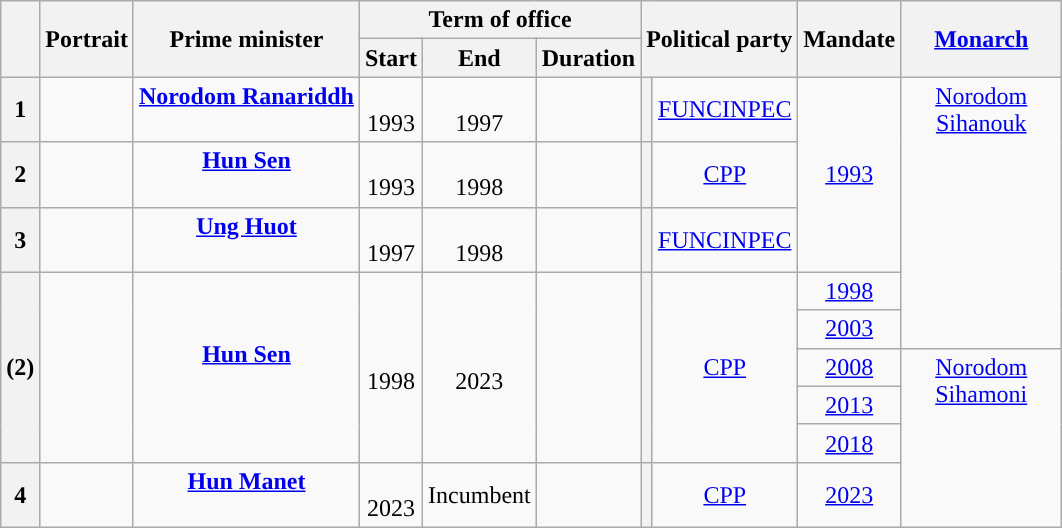<table class="wikitable" style="text-align:center">
<tr>
<th rowspan=2></th>
<th rowspan=2>Portrait</th>
<th rowspan=2>Prime minister</th>
<th colspan=3>Term of office</th>
<th colspan=2 rowspan=2>Political party</th>
<th rowspan=2>Mandate</th>
<th rowspan=2 width="100"><a href='#'>Monarch</a></th>
</tr>
<tr>
<th>Start</th>
<th>End</th>
<th>Duration</th>
</tr>
<tr>
<th>1</th>
<td></td>
<td><strong><a href='#'>Norodom Ranariddh</a></strong><br><br></td>
<td><br>1993</td>
<td><br>1997</td>
<td></td>
<th style="background:"></th>
<td><a href='#'>FUNCINPEC</a></td>
<td rowspan="3"><a href='#'>1993</a></td>
<td rowspan="6" style="vertical-align: top;"><a href='#'>Norodom Sihanouk</a><br><br></td>
</tr>
<tr>
<th>2</th>
<td></td>
<td><strong><a href='#'>Hun Sen</a></strong><br><br></td>
<td><br>1993</td>
<td><br> 1998</td>
<td></td>
<th style="background:"></th>
<td><a href='#'>CPP</a></td>
</tr>
<tr>
<th>3</th>
<td></td>
<td><strong><a href='#'>Ung Huot</a></strong><br><br></td>
<td><br>1997</td>
<td><br>1998</td>
<td></td>
<th style="background:"></th>
<td><a href='#'>FUNCINPEC</a></td>
</tr>
<tr>
<th rowspan="6">(2)</th>
<td rowspan="6"></td>
<td rowspan="6"><strong><a href='#'>Hun Sen</a></strong><br><br></td>
<td rowspan="6"><br>1998</td>
<td rowspan="6"><br>2023</td>
<td rowspan="6"></td>
<th rowspan="6" style="background:"></th>
<td rowspan="6"><a href='#'>CPP</a></td>
<td><a href='#'>1998</a></td>
</tr>
<tr>
<td><a href='#'>2003</a></td>
</tr>
<tr>
<td rowspan="2"><a href='#'>2008</a></td>
</tr>
<tr>
<td rowspan="4" style="vertical-align: top;"><a href='#'>Norodom Sihamoni</a><br><br></td>
</tr>
<tr>
<td><a href='#'>2013</a></td>
</tr>
<tr>
<td><a href='#'>2018</a></td>
</tr>
<tr>
<th>4</th>
<td></td>
<td><strong><a href='#'>Hun Manet</a></strong><br><br></td>
<td><br>2023</td>
<td>Incumbent</td>
<td></td>
<th style="background:"></th>
<td><a href='#'>CPP</a></td>
<td><a href='#'>2023</a></td>
</tr>
</table>
